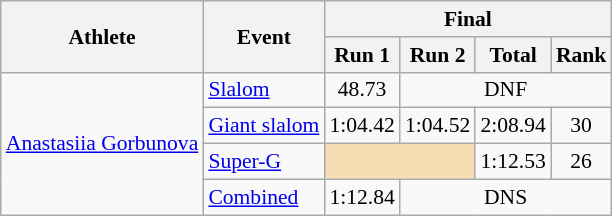<table class="wikitable" style="font-size:90%;">
<tr>
<th rowspan="2">Athlete</th>
<th rowspan="2">Event</th>
<th colspan="4">Final</th>
</tr>
<tr>
<th>Run 1</th>
<th>Run 2</th>
<th>Total</th>
<th>Rank</th>
</tr>
<tr>
<td rowspan=4><a href='#'>Anastasiia Gorbunova</a></td>
<td><a href='#'>Slalom</a></td>
<td align="center">48.73</td>
<td align="center" colspan=3>DNF</td>
</tr>
<tr>
<td><a href='#'>Giant slalom</a></td>
<td align="center">1:04.42</td>
<td align="center">1:04.52</td>
<td align="center">2:08.94</td>
<td align="center">30</td>
</tr>
<tr>
<td><a href='#'>Super-G</a></td>
<td colspan=2 bgcolor="wheat"></td>
<td align="center">1:12.53</td>
<td align="center">26</td>
</tr>
<tr>
<td><a href='#'>Combined</a></td>
<td align="center">1:12.84</td>
<td align="center" colspan=3>DNS</td>
</tr>
</table>
